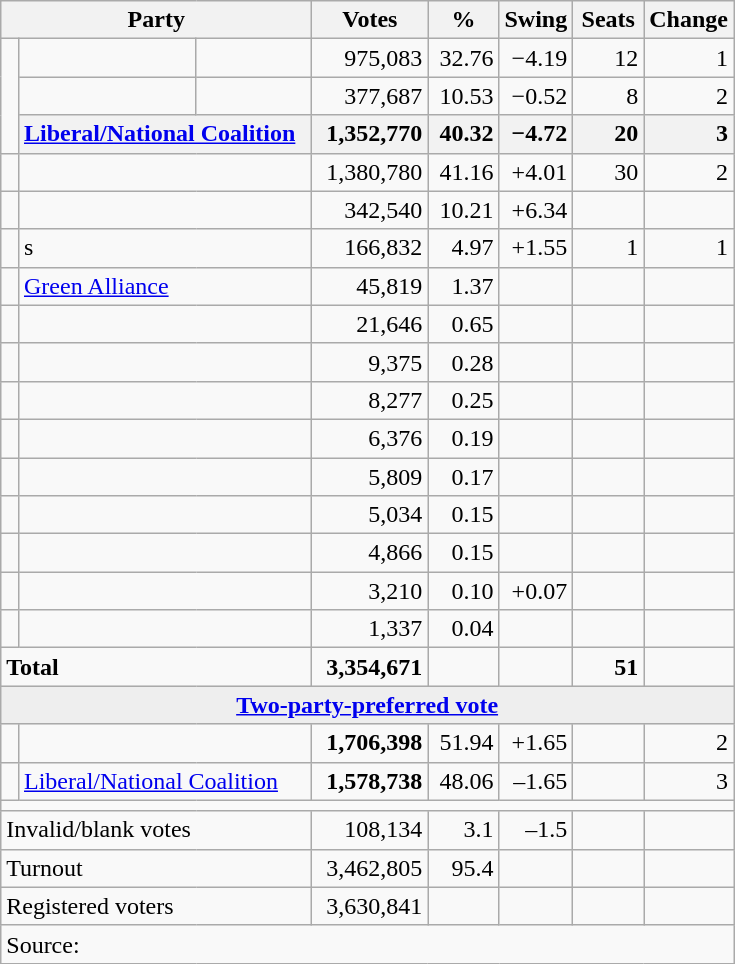<table class="wikitable">
<tr>
<th colspan="3" style="width:200px"><strong>Party</strong></th>
<th style="width:70px; text-align:center;"><strong>Votes</strong></th>
<th style="width:40px; text-align:center;"><strong>%</strong></th>
<th style="width:40px; text-align:center;"><strong>Swing</strong></th>
<th style="width:40px; text-align:center;"><strong>Seats</strong></th>
<th style="width:40px; text-align:center;"><strong>Change</strong></th>
</tr>
<tr>
<td rowspan="3"> </td>
<td> </td>
<td></td>
<td align=right>975,083</td>
<td align=right>32.76</td>
<td align=right>−4.19</td>
<td align=right>12</td>
<td align=right> 1</td>
</tr>
<tr>
<td> </td>
<td></td>
<td align=right>377,687</td>
<td align=right>10.53</td>
<td align=right>−0.52</td>
<td align=right>8</td>
<td align=right> 2</td>
</tr>
<tr>
<th colspan="2" style="text-align:left;"><a href='#'>Liberal/National Coalition</a></th>
<th style="text-align:right;">1,352,770</th>
<th style="text-align:right;">40.32</th>
<th style="text-align:right;">−4.72</th>
<th style="text-align:right;">20</th>
<th style="text-align:right;"> 3</th>
</tr>
<tr>
<td> </td>
<td colspan=2></td>
<td align=right>1,380,780</td>
<td align=right>41.16</td>
<td align=right>+4.01</td>
<td align=right>30</td>
<td align=right> 2</td>
</tr>
<tr>
<td> </td>
<td colspan=2></td>
<td align=right>342,540</td>
<td align=right>10.21</td>
<td align=right>+6.34</td>
<td align=right></td>
<td align=right></td>
</tr>
<tr>
<td> </td>
<td colspan=2>s</td>
<td align=right>166,832</td>
<td align=right>4.97</td>
<td align=right>+1.55</td>
<td align=right>1</td>
<td align=right> 1</td>
</tr>
<tr>
<td> </td>
<td colspan=2><a href='#'>Green Alliance</a></td>
<td align=right>45,819</td>
<td align=right>1.37</td>
<td align=right></td>
<td align=right></td>
<td align=right></td>
</tr>
<tr>
<td> </td>
<td colspan=2></td>
<td align=right>21,646</td>
<td align=right>0.65</td>
<td align=right></td>
<td align=right></td>
<td align=right></td>
</tr>
<tr>
<td> </td>
<td colspan=2></td>
<td align=right>9,375</td>
<td align=right>0.28</td>
<td align=right></td>
<td align=right></td>
<td align=right></td>
</tr>
<tr>
<td> </td>
<td colspan=2></td>
<td align=right>8,277</td>
<td align=right>0.25</td>
<td align=right></td>
<td align=right></td>
<td align=right></td>
</tr>
<tr>
<td> </td>
<td colspan=2></td>
<td align=right>6,376</td>
<td align=right>0.19</td>
<td align=right></td>
<td align=right></td>
<td align=right></td>
</tr>
<tr>
<td> </td>
<td colspan=2></td>
<td align=right>5,809</td>
<td align=right>0.17</td>
<td align=right></td>
<td align=right></td>
<td align=right></td>
</tr>
<tr>
<td> </td>
<td colspan=2></td>
<td align=right>5,034</td>
<td align=right>0.15</td>
<td align=right></td>
<td align=right></td>
<td align=right></td>
</tr>
<tr>
<td> </td>
<td colspan=2></td>
<td align=right>4,866</td>
<td align=right>0.15</td>
<td align=right></td>
<td align=right></td>
<td align=right></td>
</tr>
<tr>
<td> </td>
<td colspan=2></td>
<td align=right>3,210</td>
<td align=right>0.10</td>
<td align=right>+0.07</td>
<td align=right></td>
<td align=right></td>
</tr>
<tr>
<td> </td>
<td colspan=2></td>
<td align=right>1,337</td>
<td align=right>0.04</td>
<td align=right></td>
<td align=right></td>
<td align=right></td>
</tr>
<tr>
<td colspan="3" align="left"><strong>Total</strong></td>
<td align=right><strong>3,354,671</strong></td>
<td align=right></td>
<td align=right></td>
<td align=right><strong>51</strong></td>
<td align=right></td>
</tr>
<tr>
<td colspan="8" style="text-align:center; background:#eee;"><strong><a href='#'>Two-party-preferred vote</a></strong></td>
</tr>
<tr>
<td> </td>
<td colspan=2></td>
<td align=right><strong>1,706,398</strong></td>
<td align=right>51.94</td>
<td align=right>+1.65</td>
<td align=right></td>
<td align=right> 2</td>
</tr>
<tr>
<td> </td>
<td colspan=2><a href='#'>Liberal/National Coalition</a></td>
<td align=right><strong>1,578,738</strong></td>
<td align=right>48.06</td>
<td align=right>–1.65</td>
<td align=right></td>
<td align=right> 3</td>
</tr>
<tr>
<td colspan="8"></td>
</tr>
<tr>
<td colspan="3" style="text-align:left;">Invalid/blank votes</td>
<td align="right">108,134</td>
<td align="right">3.1</td>
<td align="right">–1.5</td>
<td></td>
<td></td>
</tr>
<tr>
<td colspan="3" style="text-align:left;">Turnout</td>
<td align="right">3,462,805</td>
<td align="right">95.4</td>
<td align="right"></td>
<td></td>
<td></td>
</tr>
<tr>
<td colspan="3" style="text-align:left;">Registered voters</td>
<td align="right">3,630,841</td>
<td></td>
<td></td>
<td></td>
<td></td>
</tr>
<tr>
<td colspan="8" align="left">Source: </td>
</tr>
</table>
